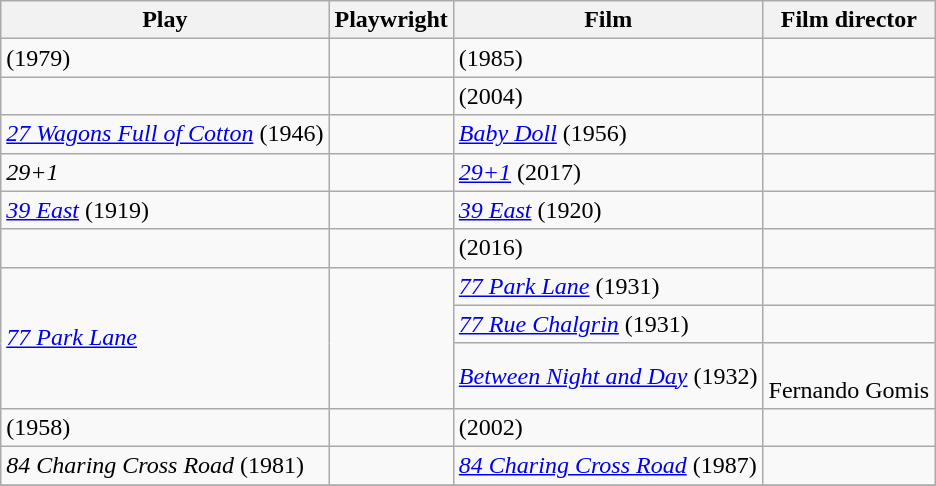<table class="wikitable plainrowheaders sortable">
<tr>
<th width=>Play</th>
<th width=>Playwright</th>
<th width=>Film</th>
<th width=>Film director</th>
</tr>
<tr>
<td> (1979)</td>
<td></td>
<td> (1985)</td>
<td></td>
</tr>
<tr>
<td></td>
<td></td>
<td> (2004)</td>
<td></td>
</tr>
<tr>
<td><em><a href='#'>27 Wagons Full of Cotton</a></em> (1946)</td>
<td></td>
<td><em><a href='#'>Baby Doll</a></em> (1956)</td>
<td></td>
</tr>
<tr>
<td><em> 29+1</em></td>
<td></td>
<td><em><a href='#'>29+1</a></em> (2017)</td>
<td></td>
</tr>
<tr>
<td><em><a href='#'>39 East</a></em> (1919)</td>
<td></td>
<td><em><a href='#'>39 East</a></em> (1920)</td>
<td></td>
</tr>
<tr>
<td></td>
<td></td>
<td> (2016)</td>
<td></td>
</tr>
<tr>
<td rowspan=3><em><a href='#'>77 Park Lane</a></em></td>
<td rowspan=3></td>
<td><em><a href='#'>77 Park Lane</a></em> (1931)</td>
<td></td>
</tr>
<tr>
<td><em><a href='#'>77 Rue Chalgrin</a></em> (1931)</td>
<td></td>
</tr>
<tr>
<td><em><a href='#'>Between Night and Day</a></em> (1932)</td>
<td><br>Fernando Gomis</td>
</tr>
<tr>
<td> (1958)</td>
<td></td>
<td> (2002)</td>
<td></td>
</tr>
<tr>
<td><em>84 Charing Cross Road</em> (1981)</td>
<td></td>
<td><em><a href='#'>84 Charing Cross Road</a></em> (1987)</td>
<td></td>
</tr>
<tr>
</tr>
</table>
